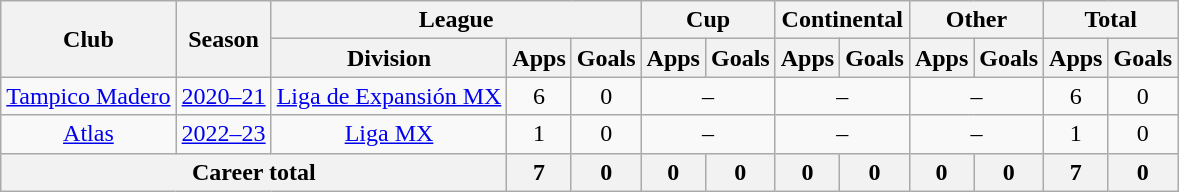<table class="wikitable" style="text-align: center">
<tr>
<th rowspan="2">Club</th>
<th rowspan="2">Season</th>
<th colspan="3">League</th>
<th colspan="2">Cup</th>
<th colspan="2">Continental</th>
<th colspan="2">Other</th>
<th colspan="2">Total</th>
</tr>
<tr>
<th>Division</th>
<th>Apps</th>
<th>Goals</th>
<th>Apps</th>
<th>Goals</th>
<th>Apps</th>
<th>Goals</th>
<th>Apps</th>
<th>Goals</th>
<th>Apps</th>
<th>Goals</th>
</tr>
<tr>
<td><a href='#'>Tampico Madero</a></td>
<td><a href='#'>2020–21</a></td>
<td><a href='#'>Liga de Expansión MX</a></td>
<td>6</td>
<td>0</td>
<td colspan="2">–</td>
<td colspan="2">–</td>
<td colspan="2">–</td>
<td>6</td>
<td>0</td>
</tr>
<tr>
<td rowspan="1"><a href='#'>Atlas</a></td>
<td><a href='#'>2022–23</a></td>
<td rowspan="1"><a href='#'>Liga MX</a></td>
<td>1</td>
<td>0</td>
<td colspan="2">–</td>
<td colspan="2">–</td>
<td colspan="2">–</td>
<td>1</td>
<td>0</td>
</tr>
<tr>
<th colspan="3">Career total</th>
<th>7</th>
<th>0</th>
<th>0</th>
<th>0</th>
<th>0</th>
<th>0</th>
<th>0</th>
<th>0</th>
<th>7</th>
<th>0</th>
</tr>
</table>
